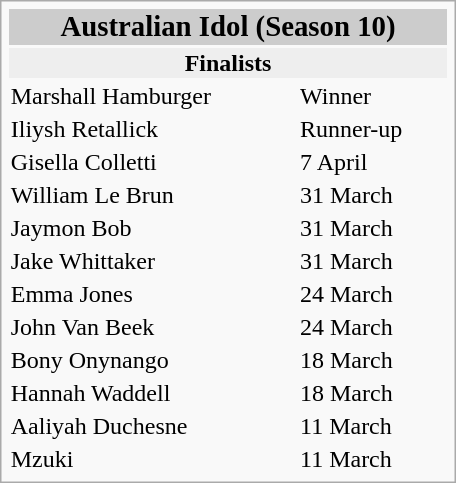<table class=infobox style=width:19em>
<tr>
<td colspan=2 style="background:#cccccc; text-align:center"><big><strong>Australian Idol (Season 10)</strong></big></td>
</tr>
<tr>
<td colspan=2 style="background:#eeeeee; text-align:center"><strong>Finalists</strong><br></td>
</tr>
<tr>
<td>Marshall Hamburger</td>
<td>Winner</td>
</tr>
<tr>
<td>Iliysh Retallick</td>
<td>Runner-up</td>
</tr>
<tr>
<td>Gisella Colletti</td>
<td>7 April</td>
</tr>
<tr>
<td>William Le Brun</td>
<td>31 March</td>
</tr>
<tr>
<td>Jaymon Bob</td>
<td>31 March</td>
</tr>
<tr>
<td>Jake Whittaker</td>
<td>31 March</td>
</tr>
<tr>
<td>Emma Jones</td>
<td>24 March</td>
</tr>
<tr>
<td>John Van Beek</td>
<td>24 March</td>
</tr>
<tr>
<td>Bony Onynango</td>
<td>18 March</td>
</tr>
<tr>
<td>Hannah Waddell</td>
<td>18 March</td>
</tr>
<tr>
<td>Aaliyah Duchesne</td>
<td>11 March</td>
</tr>
<tr>
<td>Mzuki</td>
<td>11 March</td>
</tr>
</table>
